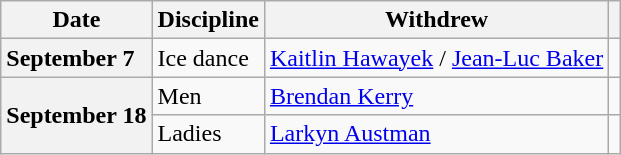<table class="wikitable unsortable">
<tr>
<th scope="col">Date</th>
<th scope="col">Discipline</th>
<th scope="col">Withdrew</th>
<th scope="col"></th>
</tr>
<tr>
<th scope="row" style="text-align:left">September 7</th>
<td>Ice dance</td>
<td> <a href='#'>Kaitlin Hawayek</a> / <a href='#'>Jean-Luc Baker</a></td>
<td></td>
</tr>
<tr>
<th scope="row" style="text-align:left" rowspan="2">September 18</th>
<td>Men</td>
<td> <a href='#'>Brendan Kerry</a></td>
<td></td>
</tr>
<tr>
<td>Ladies</td>
<td> <a href='#'>Larkyn Austman</a></td>
<td></td>
</tr>
</table>
